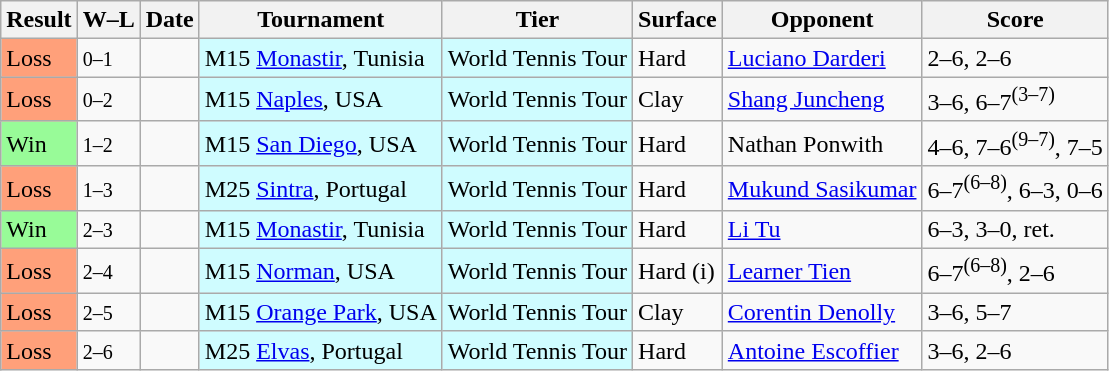<table class="sortable wikitable nowrap">
<tr>
<th>Result</th>
<th class="unsortable">W–L</th>
<th>Date</th>
<th>Tournament</th>
<th>Tier</th>
<th>Surface</th>
<th>Opponent</th>
<th class="unsortable">Score</th>
</tr>
<tr>
<td bgcolor=FFA07A>Loss</td>
<td><small>0–1</small></td>
<td></td>
<td style="background:#cffcff;">M15 <a href='#'>Monastir</a>, Tunisia</td>
<td style="background:#cffcff;">World Tennis Tour</td>
<td>Hard</td>
<td> <a href='#'>Luciano Darderi</a></td>
<td>2–6, 2–6</td>
</tr>
<tr>
<td bgcolor=FFA07A>Loss</td>
<td><small>0–2</small></td>
<td></td>
<td style="background:#cffcff;">M15 <a href='#'>Naples</a>, USA</td>
<td style="background:#cffcff;">World Tennis Tour</td>
<td>Clay</td>
<td> <a href='#'>Shang Juncheng</a></td>
<td>3–6, 6–7<sup>(3–7)</sup></td>
</tr>
<tr>
<td bgcolor=98FB98>Win</td>
<td><small>1–2</small></td>
<td></td>
<td style="background:#cffcff;">M15 <a href='#'>San Diego</a>, USA</td>
<td style="background:#cffcff;">World Tennis Tour</td>
<td>Hard</td>
<td> Nathan Ponwith</td>
<td>4–6, 7–6<sup>(9–7)</sup>, 7–5</td>
</tr>
<tr>
<td bgcolor=FFA07A>Loss</td>
<td><small>1–3</small></td>
<td></td>
<td style="background:#cffcff;">M25 <a href='#'>Sintra</a>, Portugal</td>
<td style="background:#cffcff;">World Tennis Tour</td>
<td>Hard</td>
<td> <a href='#'>Mukund Sasikumar</a></td>
<td>6–7<sup>(6–8)</sup>, 6–3, 0–6</td>
</tr>
<tr>
<td bgcolor=98FB98>Win</td>
<td><small>2–3</small></td>
<td></td>
<td style="background:#cffcff;">M15 <a href='#'>Monastir</a>, Tunisia</td>
<td style="background:#cffcff;">World Tennis Tour</td>
<td>Hard</td>
<td> <a href='#'>Li Tu</a></td>
<td>6–3, 3–0, ret.</td>
</tr>
<tr>
<td bgcolor=FFA07A>Loss</td>
<td><small>2–4</small></td>
<td></td>
<td style="background:#cffcff;">M15 <a href='#'>Norman</a>, USA</td>
<td style="background:#cffcff;">World Tennis Tour</td>
<td>Hard (i)</td>
<td> <a href='#'>Learner Tien</a></td>
<td>6–7<sup>(6–8)</sup>, 2–6</td>
</tr>
<tr>
<td bgcolor=FFA07A>Loss</td>
<td><small>2–5</small></td>
<td></td>
<td style="background:#cffcff;">M15 <a href='#'>Orange Park</a>, USA</td>
<td style="background:#cffcff;">World Tennis Tour</td>
<td>Clay</td>
<td> <a href='#'>Corentin Denolly</a></td>
<td>3–6, 5–7</td>
</tr>
<tr>
<td bgcolor=FFA07A>Loss</td>
<td><small>2–6</small></td>
<td></td>
<td style="background:#cffcff;">M25 <a href='#'>Elvas</a>, Portugal</td>
<td style="background:#cffcff;">World Tennis Tour</td>
<td>Hard</td>
<td> <a href='#'>Antoine Escoffier</a></td>
<td>3–6, 2–6</td>
</tr>
</table>
